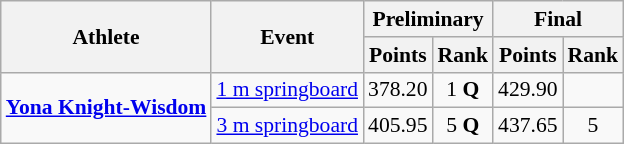<table class=wikitable style="font-size:90%">
<tr>
<th rowspan="2">Athlete</th>
<th rowspan="2">Event</th>
<th colspan="2">Preliminary</th>
<th colspan="2">Final</th>
</tr>
<tr>
<th>Points</th>
<th>Rank</th>
<th>Points</th>
<th>Rank</th>
</tr>
<tr align=center>
<td align=left rowspan=2><strong><a href='#'>Yona Knight-Wisdom</a></strong></td>
<td align=left><a href='#'>1 m springboard</a></td>
<td>378.20</td>
<td>1 <strong>Q</strong></td>
<td>429.90</td>
<td></td>
</tr>
<tr align=center>
<td align=left><a href='#'>3 m springboard</a></td>
<td>405.95</td>
<td>5 <strong>Q</strong></td>
<td>437.65</td>
<td>5</td>
</tr>
</table>
